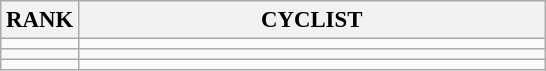<table class="wikitable" style="font-size:95%;">
<tr>
<th>RANK</th>
<th align="left" style="width: 20em">CYCLIST</th>
</tr>
<tr>
<td align="center"></td>
<td></td>
</tr>
<tr>
<td align="center"></td>
<td></td>
</tr>
<tr>
<td align="center"></td>
<td></td>
</tr>
</table>
